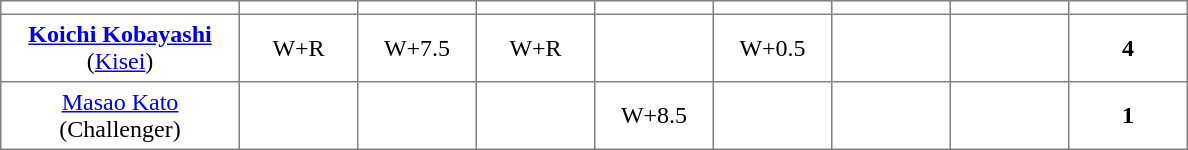<table class="toccolours" border="1" cellpadding="4" cellspacing="0" style="border-collapse: collapse; margin:0;">
<tr>
<th width=150></th>
<th width=70></th>
<th width=70></th>
<th width=70></th>
<th width=70></th>
<th width=70></th>
<th width=70></th>
<th width=70></th>
<th width=70></th>
</tr>
<tr align=center>
<td><strong><a href='#'>Koichi Kobayashi</a></strong> (<a href='#'>Kisei</a>)</td>
<td>W+R</td>
<td>W+7.5</td>
<td>W+R</td>
<td></td>
<td>W+0.5</td>
<td></td>
<td></td>
<td><strong>4</strong></td>
</tr>
<tr align=center>
<td><a href='#'>Masao Kato</a> (Challenger)</td>
<td></td>
<td></td>
<td></td>
<td>W+8.5</td>
<td></td>
<td></td>
<td></td>
<td><strong>1</strong></td>
</tr>
</table>
